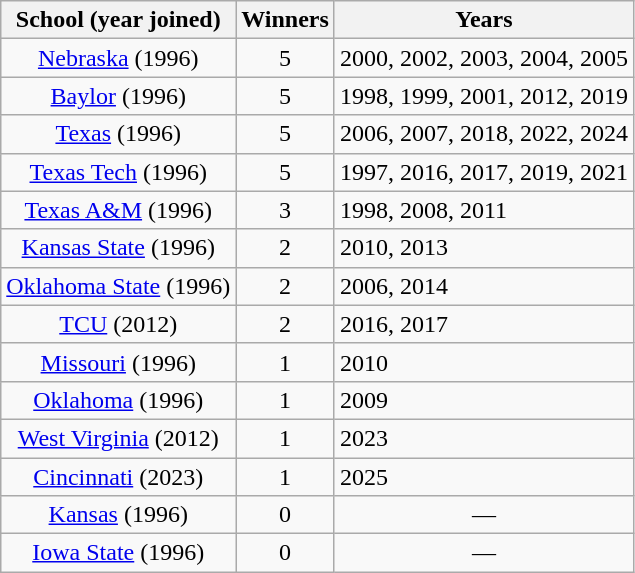<table class="wikitable" border="1">
<tr>
<th>School (year joined)</th>
<th>Winners</th>
<th>Years</th>
</tr>
<tr>
<td align="center"><a href='#'>Nebraska</a> (1996)</td>
<td align="center">5</td>
<td>2000, 2002, 2003, 2004, 2005</td>
</tr>
<tr>
<td align="center"><a href='#'>Baylor</a> (1996)</td>
<td align="center">5</td>
<td>1998, 1999, 2001, 2012, 2019</td>
</tr>
<tr>
<td align="center"><a href='#'>Texas</a> (1996)</td>
<td align="center">5</td>
<td>2006, 2007, 2018, 2022, 2024</td>
</tr>
<tr>
<td align="center"><a href='#'>Texas Tech</a> (1996)</td>
<td align="center">5</td>
<td>1997, 2016, 2017, 2019, 2021</td>
</tr>
<tr>
<td align="center"><a href='#'>Texas A&M</a> (1996)</td>
<td align="center">3</td>
<td>1998, 2008, 2011</td>
</tr>
<tr>
<td align="center"><a href='#'>Kansas State</a> (1996)</td>
<td align="center">2</td>
<td>2010, 2013</td>
</tr>
<tr>
<td align="center"><a href='#'>Oklahoma State</a> (1996)</td>
<td align="center">2</td>
<td>2006, 2014</td>
</tr>
<tr>
<td align="center"><a href='#'>TCU</a> (2012)</td>
<td align="center">2</td>
<td>2016, 2017</td>
</tr>
<tr>
<td align="center"><a href='#'>Missouri</a> (1996)</td>
<td align="center">1</td>
<td>2010</td>
</tr>
<tr>
<td align="center"><a href='#'>Oklahoma</a> (1996) </td>
<td align="center">1</td>
<td>2009</td>
</tr>
<tr>
<td align="center"><a href='#'>West Virginia</a> (2012)</td>
<td align="center">1</td>
<td>2023</td>
</tr>
<tr>
<td align="center"><a href='#'>Cincinnati</a> (2023)</td>
<td align="center">1</td>
<td>2025</td>
</tr>
<tr>
<td align="center"><a href='#'>Kansas</a> (1996)</td>
<td align="center">0</td>
<td align="center">—</td>
</tr>
<tr>
<td align="center"><a href='#'>Iowa State</a> (1996)</td>
<td align="center">0</td>
<td align="center">—</td>
</tr>
</table>
